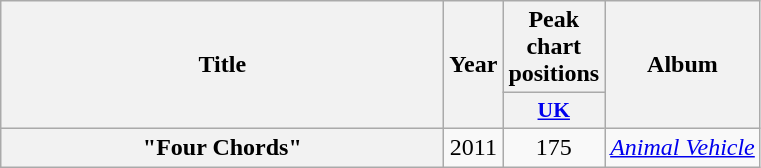<table class="wikitable plainrowheaders" style="text-align:center;">
<tr>
<th scope="col" rowspan="2" style="width:18em;">Title</th>
<th scope="col" rowspan="2">Year</th>
<th scope="col">Peak chart positions</th>
<th scope="col" rowspan="2">Album</th>
</tr>
<tr>
<th scope="col" style="width:3em;font-size:90%;"><a href='#'>UK</a><br></th>
</tr>
<tr>
<th scope="row">"Four Chords"</th>
<td>2011</td>
<td>175</td>
<td><em><a href='#'>Animal Vehicle</a></em></td>
</tr>
</table>
